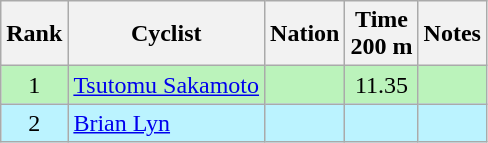<table class="wikitable sortable" style="text-align:center">
<tr>
<th>Rank</th>
<th>Cyclist</th>
<th>Nation</th>
<th>Time<br>200 m</th>
<th>Notes</th>
</tr>
<tr bgcolor=bbf3bb>
<td>1</td>
<td align=left><a href='#'>Tsutomu Sakamoto</a></td>
<td align=left></td>
<td>11.35</td>
<td></td>
</tr>
<tr bgcolor=bbf3ff>
<td>2</td>
<td align=left><a href='#'>Brian Lyn</a></td>
<td align=left></td>
<td></td>
<td></td>
</tr>
</table>
